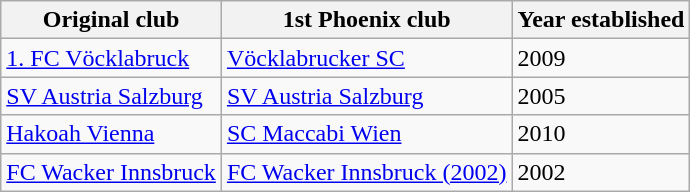<table class="wikitable">
<tr>
<th>Original club</th>
<th>1st Phoenix club</th>
<th>Year established</th>
</tr>
<tr>
<td><a href='#'>1. FC Vöcklabruck</a></td>
<td><a href='#'>Vöcklabrucker SC</a></td>
<td>2009</td>
</tr>
<tr>
<td><a href='#'>SV Austria Salzburg</a></td>
<td><a href='#'>SV Austria Salzburg</a></td>
<td>2005</td>
</tr>
<tr>
<td><a href='#'>Hakoah Vienna</a></td>
<td><a href='#'>SC Maccabi Wien</a></td>
<td>2010</td>
</tr>
<tr>
<td><a href='#'>FC Wacker Innsbruck</a></td>
<td><a href='#'>FC Wacker Innsbruck (2002)</a></td>
<td>2002</td>
</tr>
</table>
